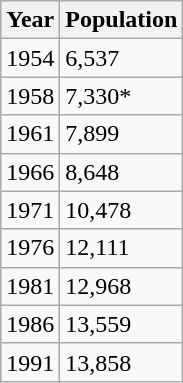<table class="wikitable">
<tr>
<th>Year</th>
<th>Population</th>
</tr>
<tr>
<td>1954</td>
<td>6,537</td>
</tr>
<tr>
<td>1958</td>
<td>7,330*</td>
</tr>
<tr>
<td>1961</td>
<td>7,899</td>
</tr>
<tr>
<td>1966</td>
<td>8,648</td>
</tr>
<tr>
<td>1971</td>
<td>10,478</td>
</tr>
<tr>
<td>1976</td>
<td>12,111</td>
</tr>
<tr>
<td>1981</td>
<td>12,968</td>
</tr>
<tr>
<td>1986</td>
<td>13,559</td>
</tr>
<tr>
<td>1991</td>
<td>13,858</td>
</tr>
</table>
